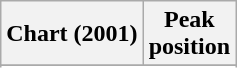<table class="wikitable sortable plainrowheaders" style="text-align:center">
<tr>
<th scope="col">Chart (2001)</th>
<th scope="col">Peak<br> position</th>
</tr>
<tr>
</tr>
<tr>
</tr>
</table>
